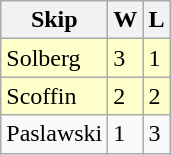<table class="wikitable">
<tr>
<th>Skip</th>
<th>W</th>
<th>L</th>
</tr>
<tr bgcolor=#ffffcc>
<td>Solberg</td>
<td>3</td>
<td>1</td>
</tr>
<tr bgcolor=#ffffcc>
<td>Scoffin</td>
<td>2</td>
<td>2</td>
</tr>
<tr>
<td>Paslawski</td>
<td>1</td>
<td>3</td>
</tr>
</table>
